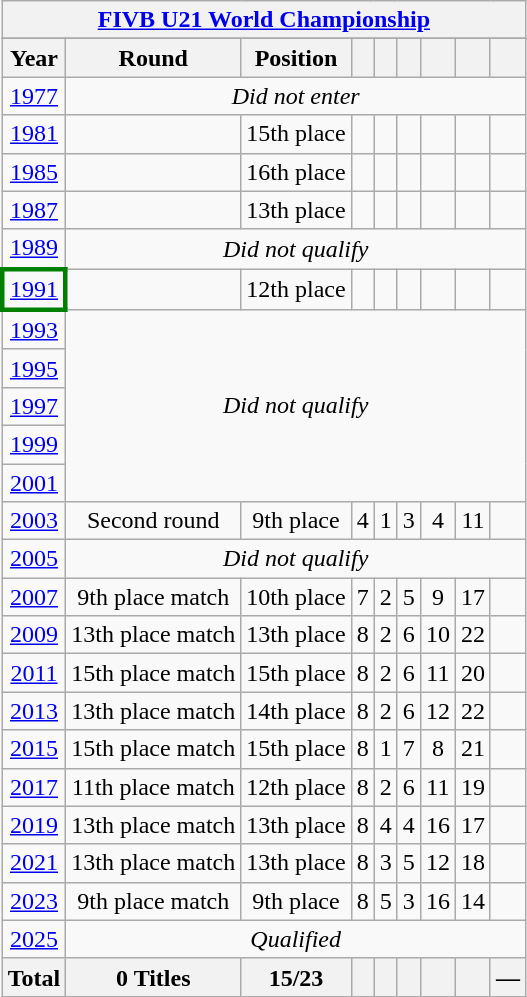<table class="wikitable" style="text-align: center;">
<tr>
<th colspan=9><a href='#'>FIVB U21 World Championship</a></th>
</tr>
<tr>
</tr>
<tr>
<th>Year</th>
<th>Round</th>
<th>Position</th>
<th></th>
<th></th>
<th></th>
<th></th>
<th></th>
<th></th>
</tr>
<tr bgcolor=>
<td> <a href='#'>1977</a></td>
<td colspan="8"><em>Did not enter</em></td>
</tr>
<tr bgcolor=>
<td> <a href='#'>1981</a></td>
<td></td>
<td>15th place</td>
<td></td>
<td></td>
<td></td>
<td></td>
<td></td>
<td></td>
</tr>
<tr bgcolor=>
<td> <a href='#'>1985</a></td>
<td></td>
<td>16th place</td>
<td></td>
<td></td>
<td></td>
<td></td>
<td></td>
<td></td>
</tr>
<tr bgcolor=>
<td> <a href='#'>1987</a></td>
<td></td>
<td>13th place</td>
<td></td>
<td></td>
<td></td>
<td></td>
<td></td>
<td></td>
</tr>
<tr>
<td> <a href='#'>1989</a></td>
<td colspan="8"><em>Did not qualify</em></td>
</tr>
<tr bgcolor=>
<td style="border:3px solid green"> <a href='#'>1991</a></td>
<td></td>
<td>12th place</td>
<td></td>
<td></td>
<td></td>
<td></td>
<td></td>
<td></td>
</tr>
<tr>
<td> <a href='#'>1993</a></td>
<td colspan="8" rowspan="5"><em>Did not qualify</em></td>
</tr>
<tr>
<td> <a href='#'>1995</a></td>
</tr>
<tr>
<td> <a href='#'>1997</a></td>
</tr>
<tr>
<td> <a href='#'>1999</a></td>
</tr>
<tr>
<td> <a href='#'>2001</a></td>
</tr>
<tr>
<td> <a href='#'>2003</a></td>
<td>Second round</td>
<td>9th place</td>
<td>4</td>
<td>1</td>
<td>3</td>
<td>4</td>
<td>11</td>
<td></td>
</tr>
<tr>
<td> <a href='#'>2005</a></td>
<td colspan="8"><em>Did not qualify</em></td>
</tr>
<tr bgcolor=>
<td> <a href='#'>2007</a></td>
<td>9th place match</td>
<td>10th place</td>
<td>7</td>
<td>2</td>
<td>5</td>
<td>9</td>
<td>17</td>
<td></td>
</tr>
<tr bgcolor=>
<td> <a href='#'>2009</a></td>
<td>13th place match</td>
<td>13th place</td>
<td>8</td>
<td>2</td>
<td>6</td>
<td>10</td>
<td>22</td>
<td></td>
</tr>
<tr bgcolor=>
<td> <a href='#'>2011</a></td>
<td>15th place match</td>
<td>15th place</td>
<td>8</td>
<td>2</td>
<td>6</td>
<td>11</td>
<td>20</td>
<td></td>
</tr>
<tr bgcolor=>
<td> <a href='#'>2013</a></td>
<td>13th place match</td>
<td>14th place</td>
<td>8</td>
<td>2</td>
<td>6</td>
<td>12</td>
<td>22</td>
<td></td>
</tr>
<tr bgcolor=>
<td> <a href='#'>2015</a></td>
<td>15th place match</td>
<td>15th place</td>
<td>8</td>
<td>1</td>
<td>7</td>
<td>8</td>
<td>21</td>
<td></td>
</tr>
<tr bgcolor=>
<td> <a href='#'>2017</a></td>
<td>11th place match</td>
<td>12th place</td>
<td>8</td>
<td>2</td>
<td>6</td>
<td>11</td>
<td>19</td>
<td></td>
</tr>
<tr bgcolor=>
<td> <a href='#'>2019</a></td>
<td>13th place match</td>
<td>13th place</td>
<td>8</td>
<td>4</td>
<td>4</td>
<td>16</td>
<td>17</td>
<td></td>
</tr>
<tr bgcolor=>
<td>  <a href='#'>2021</a></td>
<td>13th place match</td>
<td>13th place</td>
<td>8</td>
<td>3</td>
<td>5</td>
<td>12</td>
<td>18</td>
<td></td>
</tr>
<tr bgcolor=>
<td> <a href='#'>2023</a></td>
<td>9th place match</td>
<td>9th place</td>
<td>8</td>
<td>5</td>
<td>3</td>
<td>16</td>
<td>14</td>
<td></td>
</tr>
<tr>
<td> <a href='#'>2025</a></td>
<td colspan="8"><em>Qualified</em></td>
</tr>
<tr>
<th>Total</th>
<th>0 Titles</th>
<th>15/23</th>
<th></th>
<th></th>
<th></th>
<th></th>
<th></th>
<th>—</th>
</tr>
</table>
